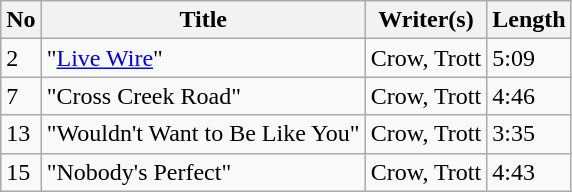<table class="wikitable">
<tr>
<th>No</th>
<th>Title</th>
<th>Writer(s)</th>
<th>Length</th>
</tr>
<tr>
<td>2</td>
<td>"<a href='#'>Live Wire</a>"</td>
<td>Crow, Trott</td>
<td>5:09</td>
</tr>
<tr>
<td>7</td>
<td>"Cross Creek Road"</td>
<td>Crow, Trott</td>
<td>4:46</td>
</tr>
<tr>
<td>13</td>
<td>"Wouldn't Want to Be Like You"</td>
<td>Crow, Trott</td>
<td>3:35</td>
</tr>
<tr>
<td>15</td>
<td>"Nobody's Perfect"</td>
<td>Crow, Trott</td>
<td>4:43</td>
</tr>
</table>
